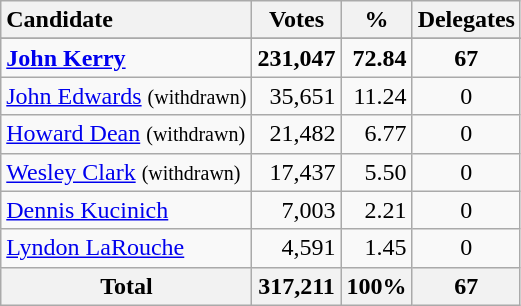<table class="wikitable sortable plainrowheaders" style="text-align:right;">
<tr>
<th style="text-align:left;">Candidate</th>
<th>Votes</th>
<th>%</th>
<th>Delegates</th>
</tr>
<tr>
</tr>
<tr>
<td style="text-align:left;"><strong><a href='#'>John Kerry</a></strong></td>
<td><strong>231,047</strong></td>
<td><strong>72.84</strong></td>
<td style="text-align:center;"><strong>67</strong></td>
</tr>
<tr>
<td style="text-align:left;"><a href='#'>John Edwards</a> <small>(withdrawn)</small></td>
<td>35,651</td>
<td>11.24</td>
<td style="text-align:center;">0</td>
</tr>
<tr>
<td style="text-align:left;"><a href='#'>Howard Dean</a> <small>(withdrawn)</small></td>
<td>21,482</td>
<td>6.77</td>
<td style="text-align:center;">0</td>
</tr>
<tr>
<td style="text-align:left;"><a href='#'>Wesley Clark</a> <small>(withdrawn)</small></td>
<td>17,437</td>
<td>5.50</td>
<td style="text-align:center;">0</td>
</tr>
<tr>
<td style="text-align:left;"><a href='#'>Dennis Kucinich</a></td>
<td>7,003</td>
<td>2.21</td>
<td style="text-align:center;">0</td>
</tr>
<tr>
<td style="text-align:left;"><a href='#'>Lyndon LaRouche</a></td>
<td>4,591</td>
<td>1.45</td>
<td style="text-align:center;">0</td>
</tr>
<tr class="sortbottom">
<th>Total</th>
<th>317,211</th>
<th>100%</th>
<th>67</th>
</tr>
</table>
